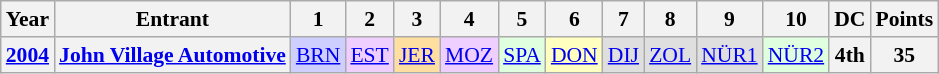<table class="wikitable" style="text-align:center; font-size:90%">
<tr>
<th>Year</th>
<th>Entrant</th>
<th>1</th>
<th>2</th>
<th>3</th>
<th>4</th>
<th>5</th>
<th>6</th>
<th>7</th>
<th>8</th>
<th>9</th>
<th>10</th>
<th>DC</th>
<th>Points</th>
</tr>
<tr>
<th><a href='#'>2004</a></th>
<th><a href='#'>John Village Automotive</a></th>
<td style="background:#CFCFFF;"><a href='#'>BRN</a> <br></td>
<td style="background:#EFCFFF;"><a href='#'>EST</a> <br></td>
<td style="background:#FFDF9F;"><a href='#'>JER</a> <br></td>
<td style="background:#EFCFFF;"><a href='#'>MOZ</a> <br></td>
<td style="background:#DFFFDF;"><a href='#'>SPA</a> <br></td>
<td style="background:#FFFFBF;"><a href='#'>DON</a> <br></td>
<td style="background:#DFDFDF;"><a href='#'>DIJ</a> <br></td>
<td style="background:#DFDFDF;"><a href='#'>ZOL</a> <br></td>
<td style="background:#DFDFDF;"><a href='#'>NÜR1</a> <br></td>
<td style="background:#DFFFDF;"><a href='#'>NÜR2</a> <br></td>
<th>4th</th>
<th>35</th>
</tr>
</table>
